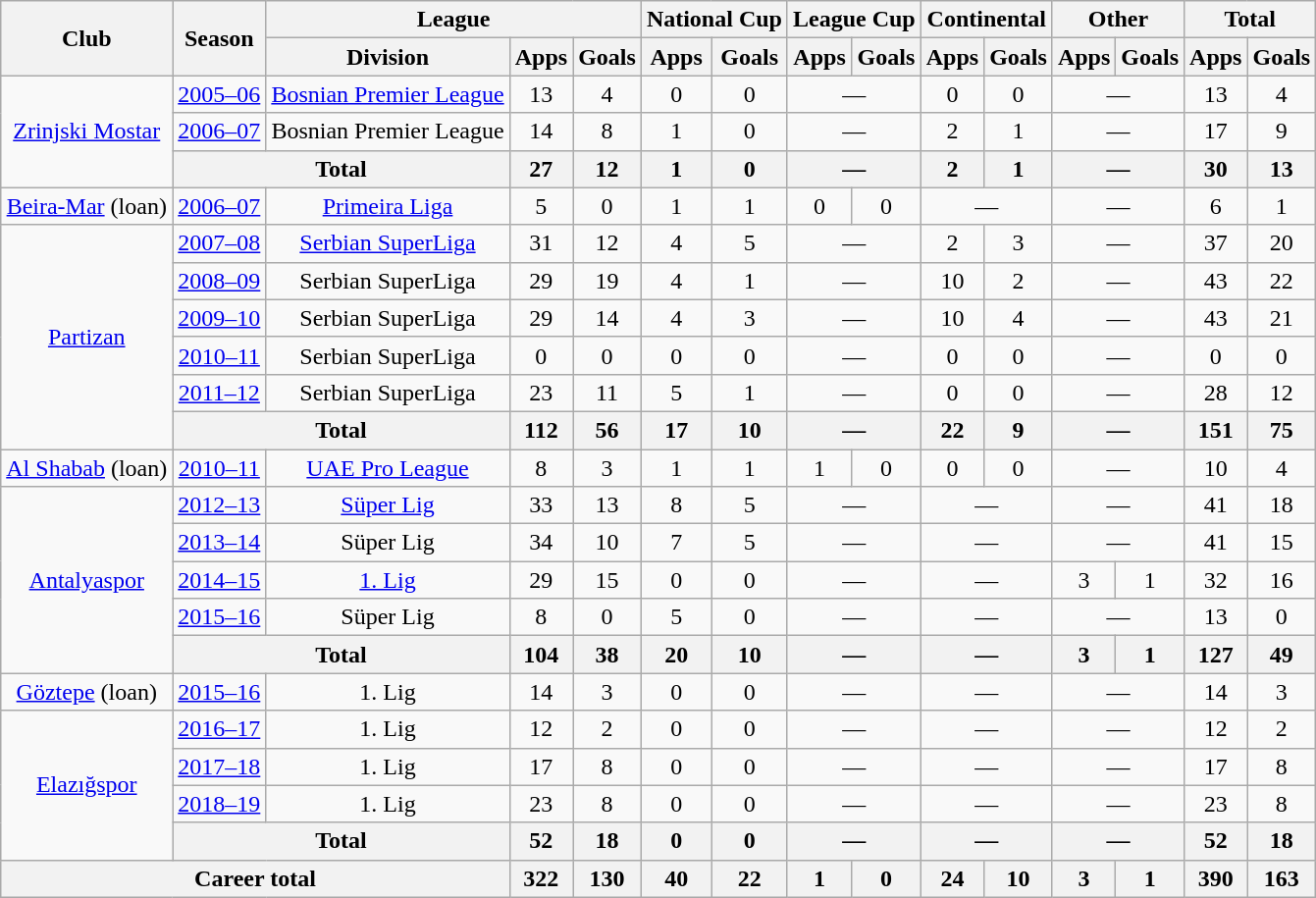<table class="wikitable" style="text-align:center">
<tr>
<th rowspan="2">Club</th>
<th rowspan="2">Season</th>
<th colspan="3">League</th>
<th colspan="2">National Cup</th>
<th colspan="2">League Cup</th>
<th colspan="2">Continental</th>
<th colspan="2">Other</th>
<th colspan="2">Total</th>
</tr>
<tr>
<th>Division</th>
<th>Apps</th>
<th>Goals</th>
<th>Apps</th>
<th>Goals</th>
<th>Apps</th>
<th>Goals</th>
<th>Apps</th>
<th>Goals</th>
<th>Apps</th>
<th>Goals</th>
<th>Apps</th>
<th>Goals</th>
</tr>
<tr>
<td rowspan="3"><a href='#'>Zrinjski Mostar</a></td>
<td><a href='#'>2005–06</a></td>
<td><a href='#'>Bosnian Premier League</a></td>
<td>13</td>
<td>4</td>
<td>0</td>
<td>0</td>
<td colspan="2">—</td>
<td>0</td>
<td>0</td>
<td colspan="2">—</td>
<td>13</td>
<td>4</td>
</tr>
<tr>
<td><a href='#'>2006–07</a></td>
<td>Bosnian Premier League</td>
<td>14</td>
<td>8</td>
<td>1</td>
<td>0</td>
<td colspan="2">—</td>
<td>2</td>
<td>1</td>
<td colspan="2">—</td>
<td>17</td>
<td>9</td>
</tr>
<tr>
<th colspan="2">Total</th>
<th>27</th>
<th>12</th>
<th>1</th>
<th>0</th>
<th colspan="2">—</th>
<th>2</th>
<th>1</th>
<th colspan="2">—</th>
<th>30</th>
<th>13</th>
</tr>
<tr>
<td rowspan="1"><a href='#'>Beira-Mar</a> (loan)</td>
<td><a href='#'>2006–07</a></td>
<td><a href='#'>Primeira Liga</a></td>
<td>5</td>
<td>0</td>
<td>1</td>
<td>1</td>
<td>0</td>
<td>0</td>
<td colspan="2">—</td>
<td colspan="2">—</td>
<td>6</td>
<td>1</td>
</tr>
<tr>
<td rowspan="6"><a href='#'>Partizan</a></td>
<td><a href='#'>2007–08</a></td>
<td><a href='#'>Serbian SuperLiga</a></td>
<td>31</td>
<td>12</td>
<td>4</td>
<td>5</td>
<td colspan="2">—</td>
<td>2</td>
<td>3</td>
<td colspan="2">—</td>
<td>37</td>
<td>20</td>
</tr>
<tr>
<td><a href='#'>2008–09</a></td>
<td>Serbian SuperLiga</td>
<td>29</td>
<td>19</td>
<td>4</td>
<td>1</td>
<td colspan="2">—</td>
<td>10</td>
<td>2</td>
<td colspan="2">—</td>
<td>43</td>
<td>22</td>
</tr>
<tr>
<td><a href='#'>2009–10</a></td>
<td>Serbian SuperLiga</td>
<td>29</td>
<td>14</td>
<td>4</td>
<td>3</td>
<td colspan="2">—</td>
<td>10</td>
<td>4</td>
<td colspan="2">—</td>
<td>43</td>
<td>21</td>
</tr>
<tr>
<td><a href='#'>2010–11</a></td>
<td>Serbian SuperLiga</td>
<td>0</td>
<td>0</td>
<td>0</td>
<td>0</td>
<td colspan="2">—</td>
<td>0</td>
<td>0</td>
<td colspan="2">—</td>
<td>0</td>
<td>0</td>
</tr>
<tr>
<td><a href='#'>2011–12</a></td>
<td>Serbian SuperLiga</td>
<td>23</td>
<td>11</td>
<td>5</td>
<td>1</td>
<td colspan="2">—</td>
<td>0</td>
<td>0</td>
<td colspan="2">—</td>
<td>28</td>
<td>12</td>
</tr>
<tr>
<th colspan="2">Total</th>
<th>112</th>
<th>56</th>
<th>17</th>
<th>10</th>
<th colspan="2">—</th>
<th>22</th>
<th>9</th>
<th colspan="2">—</th>
<th>151</th>
<th>75</th>
</tr>
<tr>
<td><a href='#'>Al Shabab</a> (loan)</td>
<td><a href='#'>2010–11</a></td>
<td><a href='#'>UAE Pro League</a></td>
<td>8</td>
<td>3</td>
<td>1</td>
<td>1</td>
<td>1</td>
<td>0</td>
<td>0</td>
<td>0</td>
<td colspan="2">—</td>
<td>10</td>
<td>4</td>
</tr>
<tr>
<td rowspan="5"><a href='#'>Antalyaspor</a></td>
<td><a href='#'>2012–13</a></td>
<td><a href='#'>Süper Lig</a></td>
<td>33</td>
<td>13</td>
<td>8</td>
<td>5</td>
<td colspan="2">—</td>
<td colspan="2">—</td>
<td colspan="2">—</td>
<td>41</td>
<td>18</td>
</tr>
<tr>
<td><a href='#'>2013–14</a></td>
<td>Süper Lig</td>
<td>34</td>
<td>10</td>
<td>7</td>
<td>5</td>
<td colspan="2">—</td>
<td colspan="2">—</td>
<td colspan="2">—</td>
<td>41</td>
<td>15</td>
</tr>
<tr>
<td><a href='#'>2014–15</a></td>
<td><a href='#'>1. Lig</a></td>
<td>29</td>
<td>15</td>
<td>0</td>
<td>0</td>
<td colspan="2">—</td>
<td colspan="2">—</td>
<td>3</td>
<td>1</td>
<td>32</td>
<td>16</td>
</tr>
<tr>
<td><a href='#'>2015–16</a></td>
<td>Süper Lig</td>
<td>8</td>
<td>0</td>
<td>5</td>
<td>0</td>
<td colspan="2">—</td>
<td colspan="2">—</td>
<td colspan="2">—</td>
<td>13</td>
<td>0</td>
</tr>
<tr>
<th colspan="2">Total</th>
<th>104</th>
<th>38</th>
<th>20</th>
<th>10</th>
<th colspan="2">—</th>
<th colspan="2">—</th>
<th>3</th>
<th>1</th>
<th>127</th>
<th>49</th>
</tr>
<tr>
<td><a href='#'>Göztepe</a> (loan)</td>
<td><a href='#'>2015–16</a></td>
<td>1. Lig</td>
<td>14</td>
<td>3</td>
<td>0</td>
<td>0</td>
<td colspan="2">—</td>
<td colspan="2">—</td>
<td colspan="2">—</td>
<td>14</td>
<td>3</td>
</tr>
<tr>
<td rowspan="4"><a href='#'>Elazığspor</a></td>
<td><a href='#'>2016–17</a></td>
<td>1. Lig</td>
<td>12</td>
<td>2</td>
<td>0</td>
<td>0</td>
<td colspan="2">—</td>
<td colspan="2">—</td>
<td colspan="2">—</td>
<td>12</td>
<td>2</td>
</tr>
<tr>
<td><a href='#'>2017–18</a></td>
<td>1. Lig</td>
<td>17</td>
<td>8</td>
<td>0</td>
<td>0</td>
<td colspan="2">—</td>
<td colspan="2">—</td>
<td colspan="2">—</td>
<td>17</td>
<td>8</td>
</tr>
<tr>
<td><a href='#'>2018–19</a></td>
<td>1. Lig</td>
<td>23</td>
<td>8</td>
<td>0</td>
<td>0</td>
<td colspan="2">—</td>
<td colspan="2">—</td>
<td colspan="2">—</td>
<td>23</td>
<td>8</td>
</tr>
<tr>
<th colspan="2">Total</th>
<th>52</th>
<th>18</th>
<th>0</th>
<th>0</th>
<th colspan="2">—</th>
<th colspan="2">—</th>
<th colspan="2">—</th>
<th>52</th>
<th>18</th>
</tr>
<tr>
<th colspan="3">Career total</th>
<th>322</th>
<th>130</th>
<th>40</th>
<th>22</th>
<th>1</th>
<th>0</th>
<th>24</th>
<th>10</th>
<th>3</th>
<th>1</th>
<th>390</th>
<th>163</th>
</tr>
</table>
